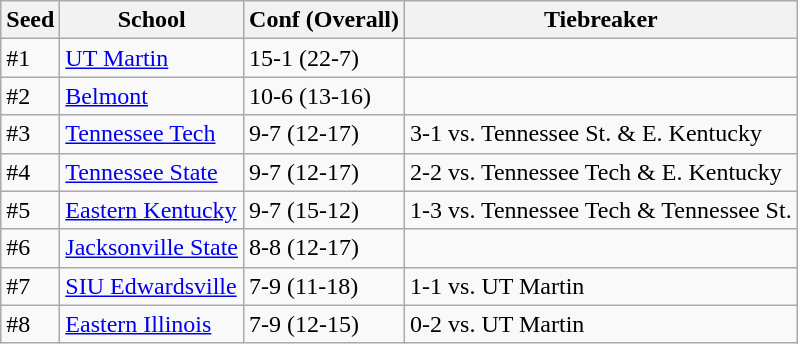<table class="wikitable">
<tr>
<th>Seed</th>
<th>School</th>
<th>Conf (Overall)</th>
<th>Tiebreaker</th>
</tr>
<tr>
<td>#1</td>
<td><a href='#'>UT Martin</a></td>
<td>15-1 (22-7)</td>
<td></td>
</tr>
<tr>
<td>#2</td>
<td><a href='#'>Belmont</a></td>
<td>10-6 (13-16)</td>
<td></td>
</tr>
<tr>
<td>#3</td>
<td><a href='#'>Tennessee Tech</a></td>
<td>9-7 (12-17)</td>
<td>3-1 vs. Tennessee St. & E. Kentucky</td>
</tr>
<tr>
<td>#4</td>
<td><a href='#'>Tennessee State</a></td>
<td>9-7 (12-17)</td>
<td>2-2 vs. Tennessee Tech & E. Kentucky</td>
</tr>
<tr>
<td>#5</td>
<td><a href='#'>Eastern Kentucky</a></td>
<td>9-7 (15-12)</td>
<td>1-3 vs. Tennessee Tech & Tennessee St.</td>
</tr>
<tr>
<td>#6</td>
<td><a href='#'>Jacksonville State</a></td>
<td>8-8 (12-17)</td>
<td></td>
</tr>
<tr>
<td>#7</td>
<td><a href='#'>SIU Edwardsville</a></td>
<td>7-9 (11-18)</td>
<td>1-1 vs. UT Martin</td>
</tr>
<tr>
<td>#8</td>
<td><a href='#'>Eastern Illinois</a></td>
<td>7-9 (12-15)</td>
<td>0-2 vs. UT Martin</td>
</tr>
</table>
